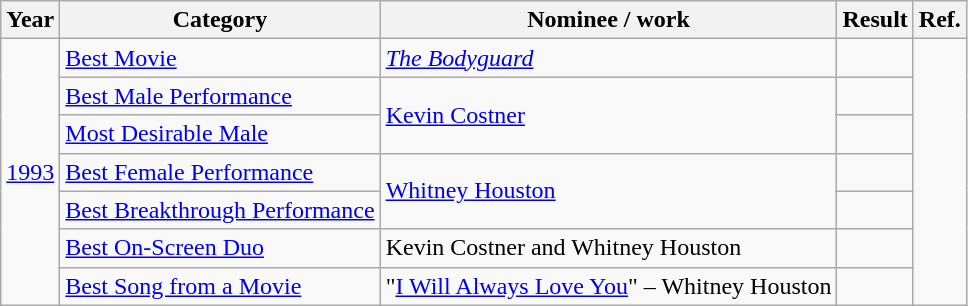<table class="wikitable">
<tr>
<th>Year</th>
<th>Category</th>
<th>Nominee / work</th>
<th>Result</th>
<th>Ref.</th>
</tr>
<tr>
<td rowspan="7"><a href='#'>1993</a></td>
<td><a href='#'>Best Movie</a></td>
<td><em><a href='#'>The Bodyguard</a></em></td>
<td></td>
<td rowspan="7" align="center"> <br> </td>
</tr>
<tr>
<td><a href='#'>Best Male Performance</a></td>
<td rowspan="2"><a href='#'>Kevin Costner</a></td>
<td></td>
</tr>
<tr>
<td><a href='#'>Most Desirable Male</a></td>
<td></td>
</tr>
<tr>
<td><a href='#'>Best Female Performance</a></td>
<td rowspan=2><a href='#'>Whitney Houston</a></td>
<td></td>
</tr>
<tr>
<td><a href='#'>Best Breakthrough Performance</a></td>
<td></td>
</tr>
<tr>
<td><a href='#'>Best On-Screen Duo</a></td>
<td>Kevin Costner and Whitney Houston</td>
<td></td>
</tr>
<tr>
<td><a href='#'>Best Song from a Movie</a></td>
<td>"<a href='#'>I Will Always Love You</a>" – Whitney Houston</td>
<td></td>
</tr>
</table>
